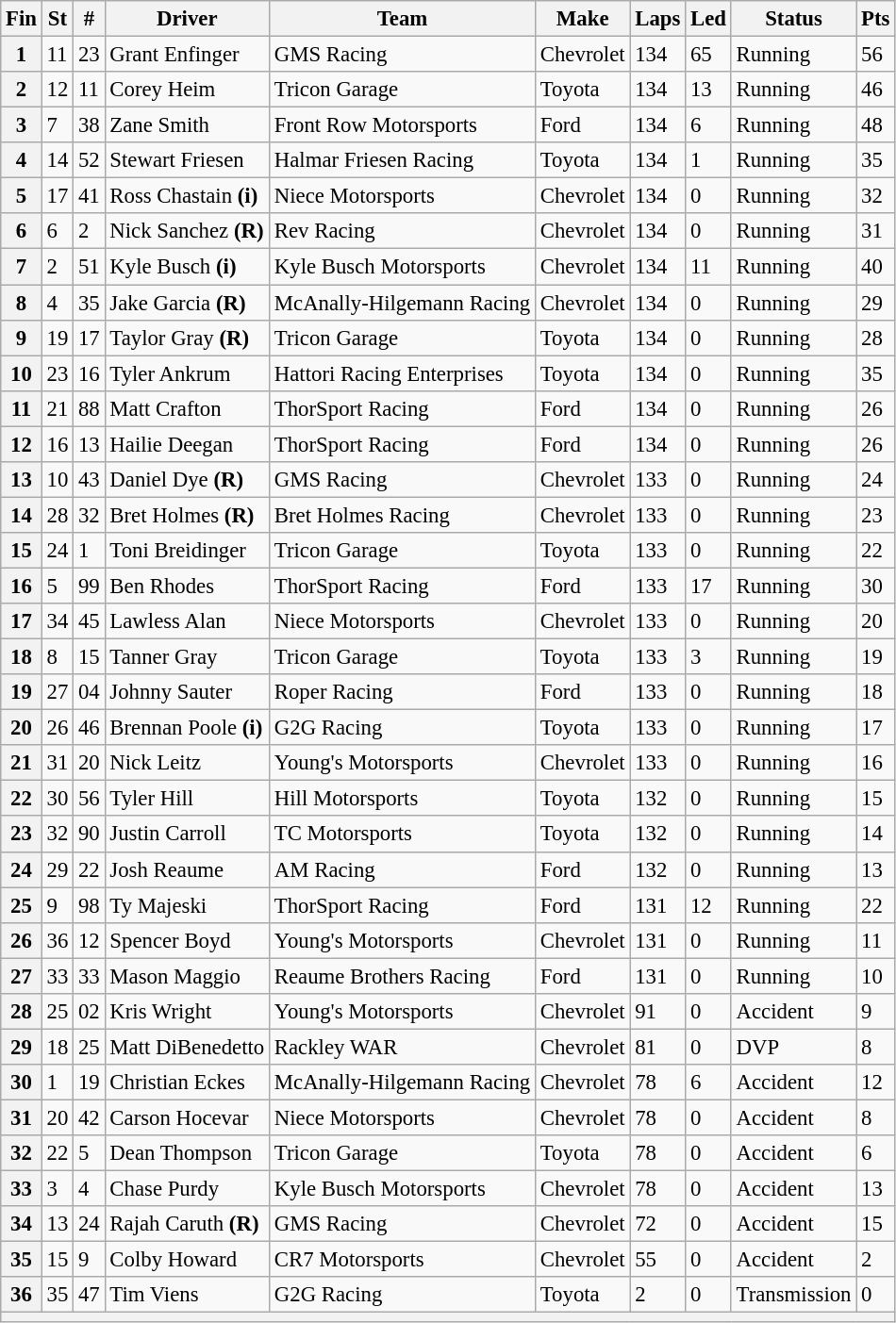<table class="wikitable" style="font-size:95%">
<tr>
<th>Fin</th>
<th>St</th>
<th>#</th>
<th>Driver</th>
<th>Team</th>
<th>Make</th>
<th>Laps</th>
<th>Led</th>
<th>Status</th>
<th>Pts</th>
</tr>
<tr>
<th>1</th>
<td>11</td>
<td>23</td>
<td>Grant Enfinger</td>
<td>GMS Racing</td>
<td>Chevrolet</td>
<td>134</td>
<td>65</td>
<td>Running</td>
<td>56</td>
</tr>
<tr>
<th>2</th>
<td>12</td>
<td>11</td>
<td>Corey Heim</td>
<td>Tricon Garage</td>
<td>Toyota</td>
<td>134</td>
<td>13</td>
<td>Running</td>
<td>46</td>
</tr>
<tr>
<th>3</th>
<td>7</td>
<td>38</td>
<td>Zane Smith</td>
<td>Front Row Motorsports</td>
<td>Ford</td>
<td>134</td>
<td>6</td>
<td>Running</td>
<td>48</td>
</tr>
<tr>
<th>4</th>
<td>14</td>
<td>52</td>
<td>Stewart Friesen</td>
<td>Halmar Friesen Racing</td>
<td>Toyota</td>
<td>134</td>
<td>1</td>
<td>Running</td>
<td>35</td>
</tr>
<tr>
<th>5</th>
<td>17</td>
<td>41</td>
<td>Ross Chastain <strong>(i)</strong></td>
<td>Niece Motorsports</td>
<td>Chevrolet</td>
<td>134</td>
<td>0</td>
<td>Running</td>
<td>32</td>
</tr>
<tr>
<th>6</th>
<td>6</td>
<td>2</td>
<td>Nick Sanchez <strong>(R)</strong></td>
<td>Rev Racing</td>
<td>Chevrolet</td>
<td>134</td>
<td>0</td>
<td>Running</td>
<td>31</td>
</tr>
<tr>
<th>7</th>
<td>2</td>
<td>51</td>
<td>Kyle Busch <strong>(i)</strong></td>
<td>Kyle Busch Motorsports</td>
<td>Chevrolet</td>
<td>134</td>
<td>11</td>
<td>Running</td>
<td>40</td>
</tr>
<tr>
<th>8</th>
<td>4</td>
<td>35</td>
<td>Jake Garcia <strong>(R)</strong></td>
<td>McAnally-Hilgemann Racing</td>
<td>Chevrolet</td>
<td>134</td>
<td>0</td>
<td>Running</td>
<td>29</td>
</tr>
<tr>
<th>9</th>
<td>19</td>
<td>17</td>
<td>Taylor Gray <strong>(R)</strong></td>
<td>Tricon Garage</td>
<td>Toyota</td>
<td>134</td>
<td>0</td>
<td>Running</td>
<td>28</td>
</tr>
<tr>
<th>10</th>
<td>23</td>
<td>16</td>
<td>Tyler Ankrum</td>
<td>Hattori Racing Enterprises</td>
<td>Toyota</td>
<td>134</td>
<td>0</td>
<td>Running</td>
<td>35</td>
</tr>
<tr>
<th>11</th>
<td>21</td>
<td>88</td>
<td>Matt Crafton</td>
<td>ThorSport Racing</td>
<td>Ford</td>
<td>134</td>
<td>0</td>
<td>Running</td>
<td>26</td>
</tr>
<tr>
<th>12</th>
<td>16</td>
<td>13</td>
<td>Hailie Deegan</td>
<td>ThorSport Racing</td>
<td>Ford</td>
<td>134</td>
<td>0</td>
<td>Running</td>
<td>26</td>
</tr>
<tr>
<th>13</th>
<td>10</td>
<td>43</td>
<td>Daniel Dye <strong>(R)</strong></td>
<td>GMS Racing</td>
<td>Chevrolet</td>
<td>133</td>
<td>0</td>
<td>Running</td>
<td>24</td>
</tr>
<tr>
<th>14</th>
<td>28</td>
<td>32</td>
<td>Bret Holmes <strong>(R)</strong></td>
<td>Bret Holmes Racing</td>
<td>Chevrolet</td>
<td>133</td>
<td>0</td>
<td>Running</td>
<td>23</td>
</tr>
<tr>
<th>15</th>
<td>24</td>
<td>1</td>
<td>Toni Breidinger</td>
<td>Tricon Garage</td>
<td>Toyota</td>
<td>133</td>
<td>0</td>
<td>Running</td>
<td>22</td>
</tr>
<tr>
<th>16</th>
<td>5</td>
<td>99</td>
<td>Ben Rhodes</td>
<td>ThorSport Racing</td>
<td>Ford</td>
<td>133</td>
<td>17</td>
<td>Running</td>
<td>30</td>
</tr>
<tr>
<th>17</th>
<td>34</td>
<td>45</td>
<td>Lawless Alan</td>
<td>Niece Motorsports</td>
<td>Chevrolet</td>
<td>133</td>
<td>0</td>
<td>Running</td>
<td>20</td>
</tr>
<tr>
<th>18</th>
<td>8</td>
<td>15</td>
<td>Tanner Gray</td>
<td>Tricon Garage</td>
<td>Toyota</td>
<td>133</td>
<td>3</td>
<td>Running</td>
<td>19</td>
</tr>
<tr>
<th>19</th>
<td>27</td>
<td>04</td>
<td>Johnny Sauter</td>
<td>Roper Racing</td>
<td>Ford</td>
<td>133</td>
<td>0</td>
<td>Running</td>
<td>18</td>
</tr>
<tr>
<th>20</th>
<td>26</td>
<td>46</td>
<td>Brennan Poole <strong>(i)</strong></td>
<td>G2G Racing</td>
<td>Toyota</td>
<td>133</td>
<td>0</td>
<td>Running</td>
<td>17</td>
</tr>
<tr>
<th>21</th>
<td>31</td>
<td>20</td>
<td>Nick Leitz</td>
<td>Young's Motorsports</td>
<td>Chevrolet</td>
<td>133</td>
<td>0</td>
<td>Running</td>
<td>16</td>
</tr>
<tr>
<th>22</th>
<td>30</td>
<td>56</td>
<td>Tyler Hill</td>
<td>Hill Motorsports</td>
<td>Toyota</td>
<td>132</td>
<td>0</td>
<td>Running</td>
<td>15</td>
</tr>
<tr>
<th>23</th>
<td>32</td>
<td>90</td>
<td>Justin Carroll</td>
<td>TC Motorsports</td>
<td>Toyota</td>
<td>132</td>
<td>0</td>
<td>Running</td>
<td>14</td>
</tr>
<tr>
<th>24</th>
<td>29</td>
<td>22</td>
<td>Josh Reaume</td>
<td>AM Racing</td>
<td>Ford</td>
<td>132</td>
<td>0</td>
<td>Running</td>
<td>13</td>
</tr>
<tr>
<th>25</th>
<td>9</td>
<td>98</td>
<td>Ty Majeski</td>
<td>ThorSport Racing</td>
<td>Ford</td>
<td>131</td>
<td>12</td>
<td>Running</td>
<td>22</td>
</tr>
<tr>
<th>26</th>
<td>36</td>
<td>12</td>
<td>Spencer Boyd</td>
<td>Young's Motorsports</td>
<td>Chevrolet</td>
<td>131</td>
<td>0</td>
<td>Running</td>
<td>11</td>
</tr>
<tr>
<th>27</th>
<td>33</td>
<td>33</td>
<td>Mason Maggio</td>
<td>Reaume Brothers Racing</td>
<td>Ford</td>
<td>131</td>
<td>0</td>
<td>Running</td>
<td>10</td>
</tr>
<tr>
<th>28</th>
<td>25</td>
<td>02</td>
<td>Kris Wright</td>
<td>Young's Motorsports</td>
<td>Chevrolet</td>
<td>91</td>
<td>0</td>
<td>Accident</td>
<td>9</td>
</tr>
<tr>
<th>29</th>
<td>18</td>
<td>25</td>
<td>Matt DiBenedetto</td>
<td>Rackley WAR</td>
<td>Chevrolet</td>
<td>81</td>
<td>0</td>
<td>DVP</td>
<td>8</td>
</tr>
<tr>
<th>30</th>
<td>1</td>
<td>19</td>
<td>Christian Eckes</td>
<td>McAnally-Hilgemann Racing</td>
<td>Chevrolet</td>
<td>78</td>
<td>6</td>
<td>Accident</td>
<td>12</td>
</tr>
<tr>
<th>31</th>
<td>20</td>
<td>42</td>
<td>Carson Hocevar</td>
<td>Niece Motorsports</td>
<td>Chevrolet</td>
<td>78</td>
<td>0</td>
<td>Accident</td>
<td>8</td>
</tr>
<tr>
<th>32</th>
<td>22</td>
<td>5</td>
<td>Dean Thompson</td>
<td>Tricon Garage</td>
<td>Toyota</td>
<td>78</td>
<td>0</td>
<td>Accident</td>
<td>6</td>
</tr>
<tr>
<th>33</th>
<td>3</td>
<td>4</td>
<td>Chase Purdy</td>
<td>Kyle Busch Motorsports</td>
<td>Chevrolet</td>
<td>78</td>
<td>0</td>
<td>Accident</td>
<td>13</td>
</tr>
<tr>
<th>34</th>
<td>13</td>
<td>24</td>
<td>Rajah Caruth <strong>(R)</strong></td>
<td>GMS Racing</td>
<td>Chevrolet</td>
<td>72</td>
<td>0</td>
<td>Accident</td>
<td>15</td>
</tr>
<tr>
<th>35</th>
<td>15</td>
<td>9</td>
<td>Colby Howard</td>
<td>CR7 Motorsports</td>
<td>Chevrolet</td>
<td>55</td>
<td>0</td>
<td>Accident</td>
<td>2</td>
</tr>
<tr>
<th>36</th>
<td>35</td>
<td>47</td>
<td>Tim Viens</td>
<td>G2G Racing</td>
<td>Toyota</td>
<td>2</td>
<td>0</td>
<td>Transmission</td>
<td>0</td>
</tr>
<tr>
<th colspan="10"></th>
</tr>
</table>
